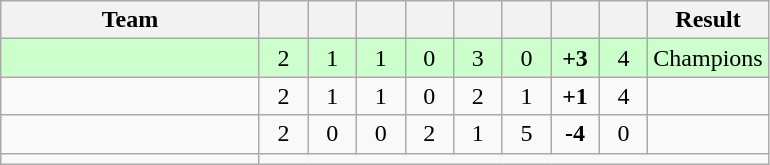<table class="wikitable" style="text-align:center;">
<tr>
<th width=165>Team</th>
<th width="25"></th>
<th width="25"></th>
<th width="25"></th>
<th width="25"></th>
<th width="25"></th>
<th width="25"></th>
<th width="25"></th>
<th width="25"></th>
<th>Result</th>
</tr>
<tr bgcolor="#ccffcc">
<td style="text-align:left;"></td>
<td>2</td>
<td>1</td>
<td>1</td>
<td>0</td>
<td>3</td>
<td>0</td>
<td><strong>+3</strong></td>
<td>4</td>
<td>Champions</td>
</tr>
<tr>
<td style="text-align:left;"></td>
<td>2</td>
<td>1</td>
<td>1</td>
<td>0</td>
<td>2</td>
<td>1</td>
<td><strong>+1</strong></td>
<td>4</td>
<td></td>
</tr>
<tr>
<td style="text-align:left;"></td>
<td>2</td>
<td>0</td>
<td>0</td>
<td>2</td>
<td>1</td>
<td>5</td>
<td><strong>-4</strong></td>
<td>0</td>
<td></td>
</tr>
<tr>
<td></td>
</tr>
</table>
